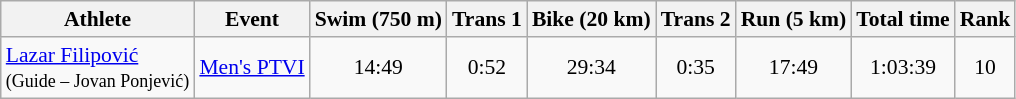<table class=wikitable style="font-size:90%">
<tr>
<th>Athlete</th>
<th>Event</th>
<th>Swim (750 m)</th>
<th>Trans 1</th>
<th>Bike (20 km)</th>
<th>Trans 2</th>
<th>Run (5 km)</th>
<th>Total time</th>
<th>Rank</th>
</tr>
<tr align=center>
<td align=left><a href='#'>Lazar Filipović</a><br><small>(Guide – Jovan Ponjević)</small></td>
<td align=left><a href='#'>Men's PTVI</a></td>
<td>14:49</td>
<td>0:52</td>
<td>29:34</td>
<td>0:35</td>
<td>17:49</td>
<td>1:03:39</td>
<td>10</td>
</tr>
</table>
